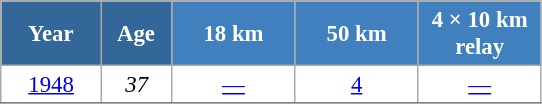<table class="wikitable" style="font-size:95%; text-align:center; border:grey solid 1px; border-collapse:collapse; background:#ffffff;">
<tr>
<th style="background-color:#369; color:white; width:60px;"> Year </th>
<th style="background-color:#369; color:white; width:40px;"> Age </th>
<th style="background-color:#4180be; color:white; width:75px;"> 18 km </th>
<th style="background-color:#4180be; color:white; width:75px;"> 50 km </th>
<th style="background-color:#4180be; color:white; width:75px;"> 4 × 10 km <br> relay </th>
</tr>
<tr>
<td><a href='#'>1948</a></td>
<td><em>37</em></td>
<td><a href='#'>—</a></td>
<td><a href='#'>4</a></td>
<td><a href='#'>—</a></td>
</tr>
<tr>
</tr>
</table>
